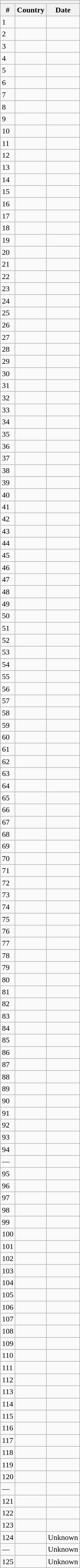<table class="wikitable sortable">
<tr>
<th colspan="3"></th>
</tr>
<tr>
<th>#</th>
<th>Country</th>
<th>Date</th>
</tr>
<tr>
<td>1</td>
<td></td>
<td></td>
</tr>
<tr>
<td>2</td>
<td></td>
<td></td>
</tr>
<tr>
<td>3</td>
<td></td>
<td></td>
</tr>
<tr>
<td>4</td>
<td></td>
<td></td>
</tr>
<tr>
<td>5</td>
<td></td>
<td></td>
</tr>
<tr>
<td>6</td>
<td></td>
<td></td>
</tr>
<tr>
<td>7</td>
<td></td>
<td></td>
</tr>
<tr>
<td>8</td>
<td></td>
<td></td>
</tr>
<tr>
<td>9</td>
<td></td>
<td></td>
</tr>
<tr>
<td>10</td>
<td></td>
<td></td>
</tr>
<tr>
<td>11</td>
<td></td>
<td></td>
</tr>
<tr>
<td>12</td>
<td></td>
<td></td>
</tr>
<tr>
<td>13</td>
<td></td>
<td></td>
</tr>
<tr>
<td>14</td>
<td></td>
<td></td>
</tr>
<tr>
<td>15</td>
<td></td>
<td></td>
</tr>
<tr>
<td>16</td>
<td></td>
<td></td>
</tr>
<tr>
<td>17</td>
<td></td>
<td></td>
</tr>
<tr>
<td>18</td>
<td></td>
<td></td>
</tr>
<tr>
<td>19</td>
<td></td>
<td></td>
</tr>
<tr>
<td>20</td>
<td></td>
<td></td>
</tr>
<tr>
<td>21</td>
<td></td>
<td></td>
</tr>
<tr>
<td>22</td>
<td></td>
<td></td>
</tr>
<tr>
<td>23</td>
<td></td>
<td></td>
</tr>
<tr>
<td>24</td>
<td></td>
<td></td>
</tr>
<tr>
<td>25</td>
<td></td>
<td></td>
</tr>
<tr>
<td>26</td>
<td></td>
<td></td>
</tr>
<tr>
<td>27</td>
<td></td>
<td></td>
</tr>
<tr>
<td>28</td>
<td></td>
<td></td>
</tr>
<tr>
<td>29</td>
<td></td>
<td></td>
</tr>
<tr>
<td>30</td>
<td></td>
<td></td>
</tr>
<tr>
<td>31</td>
<td></td>
<td></td>
</tr>
<tr>
<td>32</td>
<td></td>
<td></td>
</tr>
<tr>
<td>33</td>
<td></td>
<td></td>
</tr>
<tr>
<td>34</td>
<td></td>
<td></td>
</tr>
<tr>
<td>35</td>
<td></td>
<td></td>
</tr>
<tr>
<td>36</td>
<td></td>
<td></td>
</tr>
<tr>
<td>37</td>
<td></td>
<td></td>
</tr>
<tr>
<td>38</td>
<td></td>
<td></td>
</tr>
<tr>
<td>39</td>
<td></td>
<td></td>
</tr>
<tr>
<td>40</td>
<td></td>
<td></td>
</tr>
<tr>
<td>41</td>
<td></td>
<td></td>
</tr>
<tr>
<td>42</td>
<td></td>
<td></td>
</tr>
<tr>
<td>43</td>
<td></td>
<td></td>
</tr>
<tr>
<td>44</td>
<td></td>
<td></td>
</tr>
<tr>
<td>45</td>
<td></td>
<td></td>
</tr>
<tr>
<td>46</td>
<td></td>
<td></td>
</tr>
<tr>
<td>47</td>
<td></td>
<td></td>
</tr>
<tr>
<td>48</td>
<td></td>
<td></td>
</tr>
<tr>
<td>49</td>
<td></td>
<td></td>
</tr>
<tr>
<td>50</td>
<td></td>
<td></td>
</tr>
<tr>
<td>51</td>
<td></td>
<td></td>
</tr>
<tr>
<td>52</td>
<td></td>
<td></td>
</tr>
<tr>
<td>53</td>
<td></td>
<td></td>
</tr>
<tr>
<td>54</td>
<td></td>
<td></td>
</tr>
<tr>
<td>55</td>
<td></td>
<td></td>
</tr>
<tr>
<td>56</td>
<td></td>
<td></td>
</tr>
<tr>
<td>57</td>
<td></td>
<td></td>
</tr>
<tr>
<td>58</td>
<td></td>
<td></td>
</tr>
<tr>
<td>59</td>
<td></td>
<td></td>
</tr>
<tr>
<td>60</td>
<td></td>
<td></td>
</tr>
<tr>
<td>61</td>
<td></td>
<td></td>
</tr>
<tr>
<td>62</td>
<td></td>
<td></td>
</tr>
<tr>
<td>63</td>
<td></td>
<td></td>
</tr>
<tr>
<td>64</td>
<td></td>
<td></td>
</tr>
<tr>
<td>65</td>
<td></td>
<td></td>
</tr>
<tr>
<td>66</td>
<td></td>
<td></td>
</tr>
<tr>
<td>67</td>
<td></td>
<td></td>
</tr>
<tr>
<td>68</td>
<td></td>
<td></td>
</tr>
<tr>
<td>69</td>
<td></td>
<td></td>
</tr>
<tr>
<td>70</td>
<td></td>
<td></td>
</tr>
<tr>
<td>71</td>
<td></td>
<td></td>
</tr>
<tr>
<td>72</td>
<td></td>
<td></td>
</tr>
<tr>
<td>73</td>
<td></td>
<td></td>
</tr>
<tr>
<td>74</td>
<td></td>
<td></td>
</tr>
<tr>
<td>75</td>
<td></td>
<td></td>
</tr>
<tr>
<td>76</td>
<td></td>
<td></td>
</tr>
<tr>
<td>77</td>
<td></td>
<td></td>
</tr>
<tr>
<td>78</td>
<td></td>
<td></td>
</tr>
<tr>
<td>79</td>
<td></td>
<td></td>
</tr>
<tr>
<td>80</td>
<td></td>
<td></td>
</tr>
<tr>
<td>81</td>
<td></td>
<td></td>
</tr>
<tr>
<td>82</td>
<td></td>
<td></td>
</tr>
<tr>
<td>83</td>
<td></td>
<td></td>
</tr>
<tr>
<td>84</td>
<td></td>
<td></td>
</tr>
<tr>
<td>85</td>
<td></td>
<td></td>
</tr>
<tr>
<td>86</td>
<td></td>
<td></td>
</tr>
<tr>
<td>87</td>
<td></td>
<td></td>
</tr>
<tr>
<td>88</td>
<td></td>
<td></td>
</tr>
<tr>
<td>89</td>
<td></td>
<td></td>
</tr>
<tr>
<td>90</td>
<td></td>
<td></td>
</tr>
<tr>
<td>91</td>
<td></td>
<td></td>
</tr>
<tr>
<td>92</td>
<td></td>
<td></td>
</tr>
<tr>
<td>93</td>
<td></td>
<td></td>
</tr>
<tr>
<td>94</td>
<td></td>
<td></td>
</tr>
<tr>
<td>—</td>
<td></td>
<td></td>
</tr>
<tr>
<td>95</td>
<td></td>
<td></td>
</tr>
<tr>
<td>96</td>
<td></td>
<td></td>
</tr>
<tr>
<td>97</td>
<td></td>
<td></td>
</tr>
<tr>
<td>98</td>
<td></td>
<td></td>
</tr>
<tr>
<td>99</td>
<td></td>
<td></td>
</tr>
<tr>
<td>100</td>
<td></td>
<td></td>
</tr>
<tr>
<td>101</td>
<td></td>
<td></td>
</tr>
<tr>
<td>102</td>
<td></td>
<td></td>
</tr>
<tr>
<td>103</td>
<td></td>
<td></td>
</tr>
<tr>
<td>104</td>
<td></td>
<td></td>
</tr>
<tr>
<td>105</td>
<td></td>
<td></td>
</tr>
<tr>
<td>106</td>
<td></td>
<td></td>
</tr>
<tr>
<td>107</td>
<td></td>
<td></td>
</tr>
<tr>
<td>108</td>
<td></td>
<td></td>
</tr>
<tr>
<td>109</td>
<td></td>
<td></td>
</tr>
<tr>
<td>110</td>
<td></td>
<td></td>
</tr>
<tr>
<td>111</td>
<td></td>
<td></td>
</tr>
<tr>
<td>112</td>
<td></td>
<td></td>
</tr>
<tr>
<td>113</td>
<td></td>
<td></td>
</tr>
<tr>
<td>114</td>
<td></td>
<td></td>
</tr>
<tr>
<td>115</td>
<td></td>
<td></td>
</tr>
<tr>
<td>116</td>
<td></td>
<td></td>
</tr>
<tr>
<td>117</td>
<td></td>
<td></td>
</tr>
<tr>
<td>118</td>
<td></td>
<td></td>
</tr>
<tr>
<td>119</td>
<td></td>
<td></td>
</tr>
<tr>
<td>120</td>
<td></td>
<td></td>
</tr>
<tr>
<td>—</td>
<td></td>
<td></td>
</tr>
<tr>
<td>121</td>
<td></td>
<td></td>
</tr>
<tr>
<td>122</td>
<td></td>
<td></td>
</tr>
<tr>
<td>123</td>
<td></td>
<td></td>
</tr>
<tr>
<td>124</td>
<td></td>
<td>Unknown</td>
</tr>
<tr>
<td>—</td>
<td></td>
<td>Unknown</td>
</tr>
<tr>
<td>125</td>
<td></td>
<td>Unknown</td>
</tr>
</table>
